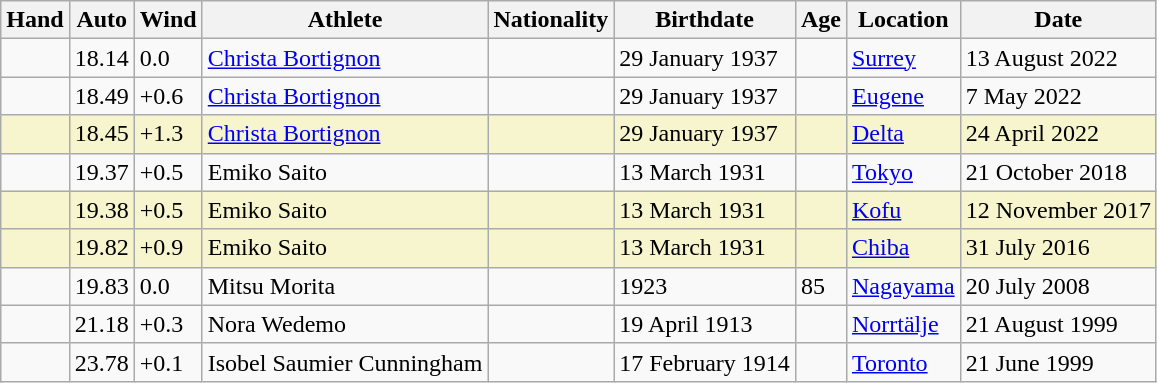<table class="wikitable">
<tr>
<th>Hand</th>
<th>Auto</th>
<th>Wind</th>
<th>Athlete</th>
<th>Nationality</th>
<th>Birthdate</th>
<th>Age</th>
<th>Location</th>
<th>Date</th>
</tr>
<tr>
<td></td>
<td>18.14</td>
<td>0.0</td>
<td><a href='#'>Christa Bortignon</a></td>
<td></td>
<td>29 January 1937</td>
<td></td>
<td><a href='#'>Surrey</a></td>
<td>13 August 2022</td>
</tr>
<tr>
<td></td>
<td>18.49</td>
<td>+0.6</td>
<td><a href='#'>Christa Bortignon</a></td>
<td></td>
<td>29 January 1937</td>
<td></td>
<td><a href='#'>Eugene</a></td>
<td>7 May 2022</td>
</tr>
<tr style="background:#f6F5CE">
<td></td>
<td>18.45</td>
<td>+1.3</td>
<td><a href='#'>Christa Bortignon</a></td>
<td></td>
<td>29 January 1937</td>
<td></td>
<td><a href='#'>Delta</a></td>
<td>24 April 2022</td>
</tr>
<tr>
<td></td>
<td>19.37</td>
<td>+0.5</td>
<td>Emiko Saito</td>
<td></td>
<td>13 March 1931</td>
<td></td>
<td><a href='#'>Tokyo</a></td>
<td>21 October 2018</td>
</tr>
<tr style="background:#f6F5CE">
<td></td>
<td>19.38</td>
<td>+0.5</td>
<td>Emiko Saito</td>
<td></td>
<td>13 March 1931</td>
<td></td>
<td><a href='#'>Kofu</a></td>
<td>12 November 2017</td>
</tr>
<tr style="background:#f6F5CE">
<td></td>
<td>19.82</td>
<td>+0.9</td>
<td>Emiko Saito</td>
<td></td>
<td>13 March 1931</td>
<td></td>
<td><a href='#'>Chiba</a></td>
<td>31 July 2016</td>
</tr>
<tr>
<td></td>
<td>19.83</td>
<td>0.0</td>
<td>Mitsu Morita</td>
<td></td>
<td>1923</td>
<td>85</td>
<td><a href='#'>Nagayama</a></td>
<td>20 July 2008</td>
</tr>
<tr>
<td></td>
<td>21.18</td>
<td>+0.3</td>
<td>Nora Wedemo</td>
<td></td>
<td>19 April 1913</td>
<td></td>
<td><a href='#'>Norrtälje</a></td>
<td>21 August 1999</td>
</tr>
<tr>
<td></td>
<td>23.78</td>
<td>+0.1</td>
<td>Isobel Saumier Cunningham</td>
<td></td>
<td>17 February 1914</td>
<td></td>
<td><a href='#'>Toronto</a></td>
<td>21 June 1999</td>
</tr>
</table>
